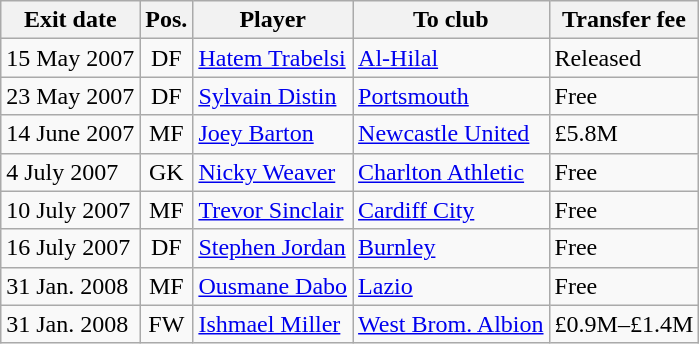<table class="wikitable">
<tr>
<th>Exit date</th>
<th>Pos.</th>
<th>Player</th>
<th>To club</th>
<th>Transfer fee</th>
</tr>
<tr>
<td>15 May 2007</td>
<td align="center">DF</td>
<td> <a href='#'>Hatem Trabelsi</a></td>
<td> <a href='#'>Al-Hilal</a></td>
<td>Released</td>
</tr>
<tr>
<td>23 May 2007</td>
<td align="center">DF</td>
<td> <a href='#'>Sylvain Distin</a></td>
<td> <a href='#'>Portsmouth</a></td>
<td>Free</td>
</tr>
<tr>
<td>14 June 2007</td>
<td align="center">MF</td>
<td> <a href='#'>Joey Barton</a></td>
<td> <a href='#'>Newcastle United</a></td>
<td>£5.8M</td>
</tr>
<tr>
<td>4 July 2007</td>
<td align="center">GK</td>
<td> <a href='#'>Nicky Weaver</a></td>
<td> <a href='#'>Charlton Athletic</a></td>
<td>Free</td>
</tr>
<tr>
<td>10 July 2007</td>
<td align="center">MF</td>
<td> <a href='#'>Trevor Sinclair</a></td>
<td> <a href='#'>Cardiff City</a></td>
<td>Free</td>
</tr>
<tr>
<td>16 July 2007</td>
<td align="center">DF</td>
<td> <a href='#'>Stephen Jordan</a></td>
<td> <a href='#'>Burnley</a></td>
<td>Free</td>
</tr>
<tr>
<td>31 Jan. 2008</td>
<td align="center">MF</td>
<td> <a href='#'>Ousmane Dabo</a></td>
<td> <a href='#'>Lazio</a></td>
<td>Free</td>
</tr>
<tr>
<td>31 Jan. 2008</td>
<td align="center">FW</td>
<td> <a href='#'>Ishmael Miller</a></td>
<td> <a href='#'>West Brom. Albion</a></td>
<td>£0.9M–£1.4M</td>
</tr>
</table>
